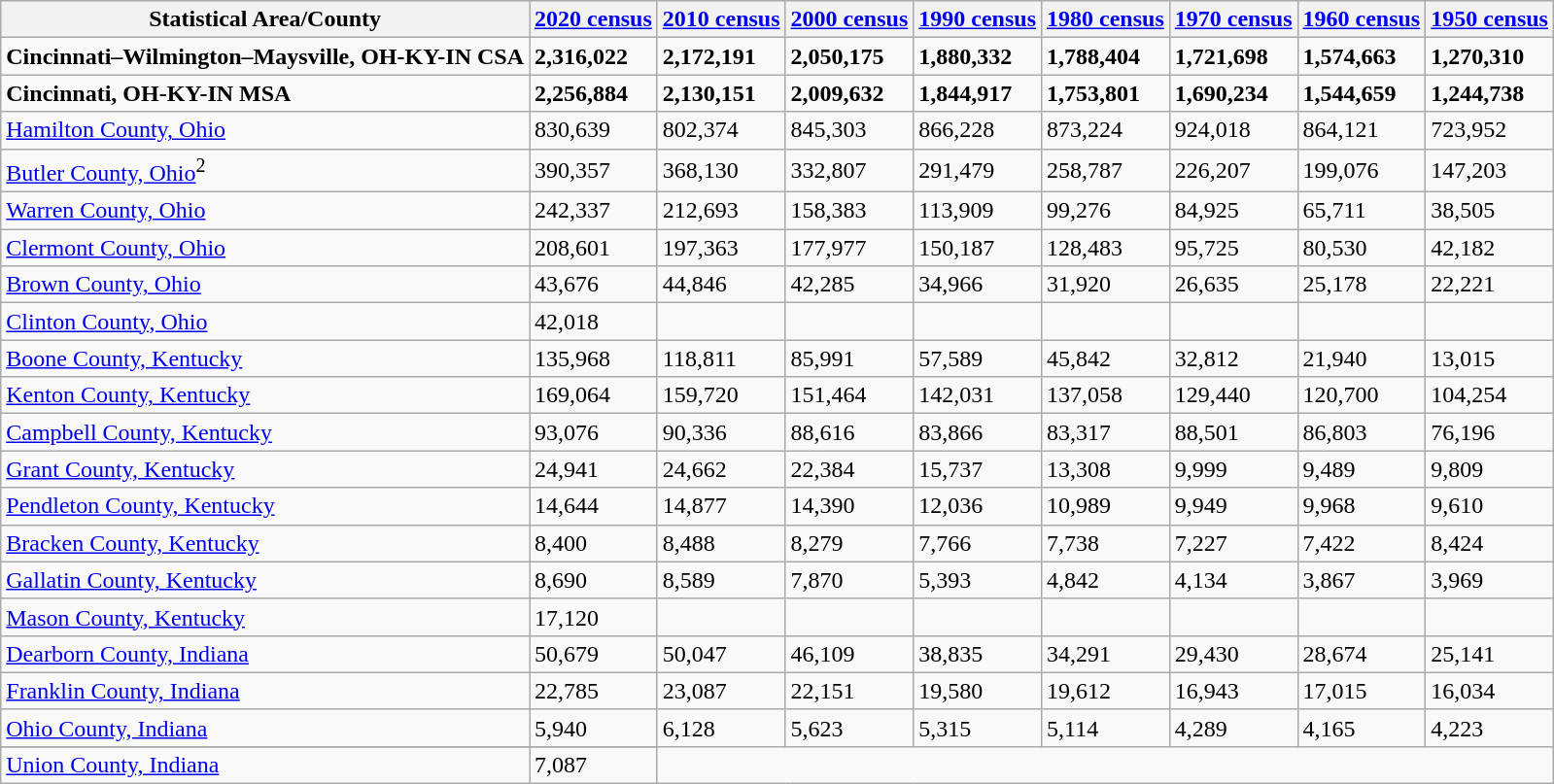<table class="wikitable">
<tr style="background:#cff; text-align:center;">
<th>Statistical Area/County</th>
<th><a href='#'>2020 census</a></th>
<th><a href='#'>2010 census</a></th>
<th><a href='#'>2000 census</a></th>
<th><a href='#'>1990 census</a></th>
<th><a href='#'>1980 census</a></th>
<th><a href='#'>1970 census</a></th>
<th><a href='#'>1960 census</a></th>
<th><a href='#'>1950 census</a></th>
</tr>
<tr>
<td><strong>Cincinnati–Wilmington–Maysville, OH-KY-IN CSA</strong></td>
<td><strong>2,316,022</strong></td>
<td><strong>2,172,191</strong></td>
<td><strong>2,050,175</strong></td>
<td><strong>1,880,332</strong></td>
<td><strong>1,788,404</strong></td>
<td><strong>1,721,698</strong></td>
<td><strong>1,574,663</strong></td>
<td><strong>1,270,310</strong></td>
</tr>
<tr>
<td><strong>Cincinnati, OH-KY-IN MSA</strong></td>
<td><strong>2,256,884</strong></td>
<td><strong>2,130,151</strong></td>
<td><strong>2,009,632</strong></td>
<td><strong>1,844,917</strong></td>
<td><strong>1,753,801</strong></td>
<td><strong>1,690,234</strong></td>
<td><strong>1,544,659</strong></td>
<td><strong>1,244,738</strong></td>
</tr>
<tr>
<td><a href='#'>Hamilton County, Ohio</a></td>
<td>830,639</td>
<td>802,374</td>
<td>845,303</td>
<td>866,228</td>
<td>873,224</td>
<td>924,018</td>
<td>864,121</td>
<td>723,952</td>
</tr>
<tr>
<td><a href='#'>Butler County, Ohio</a><sup>2</sup></td>
<td>390,357</td>
<td>368,130</td>
<td>332,807</td>
<td>291,479</td>
<td>258,787</td>
<td>226,207</td>
<td>199,076</td>
<td>147,203</td>
</tr>
<tr>
<td><a href='#'>Warren County, Ohio</a></td>
<td>242,337</td>
<td>212,693</td>
<td>158,383</td>
<td>113,909</td>
<td>99,276</td>
<td>84,925</td>
<td>65,711</td>
<td>38,505</td>
</tr>
<tr>
<td><a href='#'>Clermont County, Ohio</a></td>
<td>208,601</td>
<td>197,363</td>
<td>177,977</td>
<td>150,187</td>
<td>128,483</td>
<td>95,725</td>
<td>80,530</td>
<td>42,182</td>
</tr>
<tr>
<td><a href='#'>Brown County, Ohio</a></td>
<td>43,676</td>
<td>44,846</td>
<td>42,285</td>
<td>34,966</td>
<td>31,920</td>
<td>26,635</td>
<td>25,178</td>
<td>22,221</td>
</tr>
<tr>
<td><a href='#'>Clinton County, Ohio</a></td>
<td>42,018</td>
<td></td>
<td></td>
<td></td>
<td></td>
<td></td>
<td></td>
<td></td>
</tr>
<tr>
<td><a href='#'>Boone County, Kentucky</a></td>
<td>135,968</td>
<td>118,811</td>
<td>85,991</td>
<td>57,589</td>
<td>45,842</td>
<td>32,812</td>
<td>21,940</td>
<td>13,015</td>
</tr>
<tr>
<td><a href='#'>Kenton County, Kentucky</a></td>
<td>169,064</td>
<td>159,720</td>
<td>151,464</td>
<td>142,031</td>
<td>137,058</td>
<td>129,440</td>
<td>120,700</td>
<td>104,254</td>
</tr>
<tr>
<td><a href='#'>Campbell County, Kentucky</a></td>
<td>93,076</td>
<td>90,336</td>
<td>88,616</td>
<td>83,866</td>
<td>83,317</td>
<td>88,501</td>
<td>86,803</td>
<td>76,196</td>
</tr>
<tr>
<td><a href='#'>Grant County, Kentucky</a></td>
<td>24,941</td>
<td>24,662</td>
<td>22,384</td>
<td>15,737</td>
<td>13,308</td>
<td>9,999</td>
<td>9,489</td>
<td>9,809</td>
</tr>
<tr>
<td><a href='#'>Pendleton County, Kentucky</a></td>
<td>14,644</td>
<td>14,877</td>
<td>14,390</td>
<td>12,036</td>
<td>10,989</td>
<td>9,949</td>
<td>9,968</td>
<td>9,610</td>
</tr>
<tr>
<td><a href='#'>Bracken County, Kentucky</a></td>
<td>8,400</td>
<td>8,488</td>
<td>8,279</td>
<td>7,766</td>
<td>7,738</td>
<td>7,227</td>
<td>7,422</td>
<td>8,424</td>
</tr>
<tr>
<td><a href='#'>Gallatin County, Kentucky</a></td>
<td>8,690</td>
<td>8,589</td>
<td>7,870</td>
<td>5,393</td>
<td>4,842</td>
<td>4,134</td>
<td>3,867</td>
<td>3,969</td>
</tr>
<tr>
<td><a href='#'>Mason County, Kentucky</a></td>
<td>17,120</td>
<td></td>
<td></td>
<td></td>
<td></td>
<td></td>
<td></td>
<td></td>
</tr>
<tr>
<td><a href='#'>Dearborn County, Indiana</a></td>
<td>50,679</td>
<td>50,047</td>
<td>46,109</td>
<td>38,835</td>
<td>34,291</td>
<td>29,430</td>
<td>28,674</td>
<td>25,141</td>
</tr>
<tr>
<td><a href='#'>Franklin County, Indiana</a></td>
<td>22,785</td>
<td>23,087</td>
<td>22,151</td>
<td>19,580</td>
<td>19,612</td>
<td>16,943</td>
<td>17,015</td>
<td>16,034</td>
</tr>
<tr>
<td><a href='#'>Ohio County, Indiana</a></td>
<td>5,940</td>
<td>6,128</td>
<td>5,623</td>
<td>5,315</td>
<td>5,114</td>
<td>4,289</td>
<td>4,165</td>
<td>4,223</td>
</tr>
<tr>
</tr>
<tr>
<td><a href='#'>Union County, Indiana</a></td>
<td>7,087</td>
</tr>
</table>
